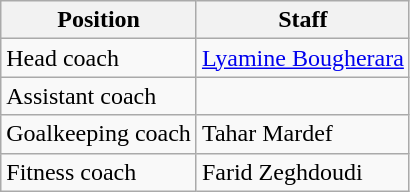<table class=wikitable>
<tr>
<th>Position</th>
<th>Staff</th>
</tr>
<tr>
<td>Head coach</td>
<td><a href='#'>Lyamine Bougherara</a></td>
</tr>
<tr>
<td>Assistant coach</td>
<td></td>
</tr>
<tr>
<td>Goalkeeping coach</td>
<td>Tahar Mardef</td>
</tr>
<tr>
<td>Fitness coach</td>
<td>Farid Zeghdoudi</td>
</tr>
</table>
